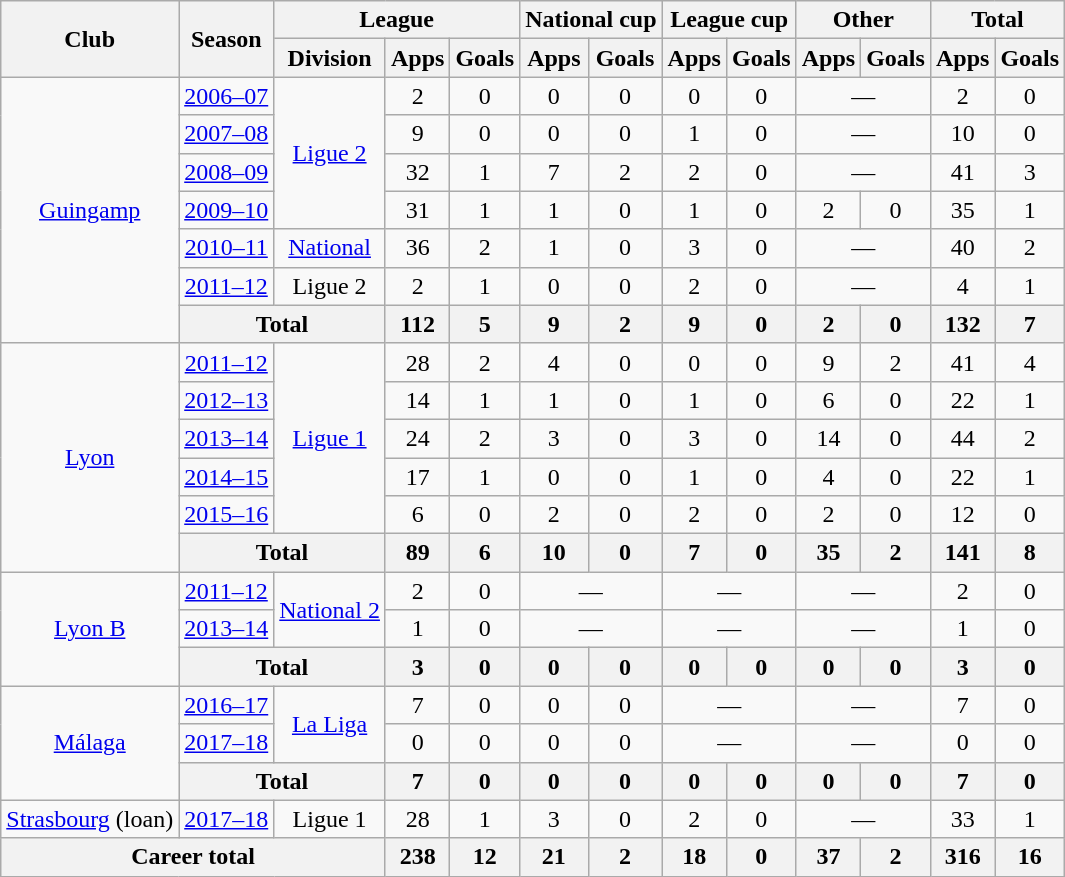<table class="wikitable" style="text-align: center">
<tr>
<th rowspan="2">Club</th>
<th rowspan="2">Season</th>
<th colspan="3">League</th>
<th colspan="2">National cup</th>
<th colspan="2">League cup</th>
<th colspan="2">Other</th>
<th colspan="2">Total</th>
</tr>
<tr>
<th>Division</th>
<th>Apps</th>
<th>Goals</th>
<th>Apps</th>
<th>Goals</th>
<th>Apps</th>
<th>Goals</th>
<th>Apps</th>
<th>Goals</th>
<th>Apps</th>
<th>Goals</th>
</tr>
<tr>
<td rowspan="7"><a href='#'>Guingamp</a></td>
<td><a href='#'>2006–07</a></td>
<td rowspan="4"><a href='#'>Ligue 2</a></td>
<td>2</td>
<td>0</td>
<td>0</td>
<td>0</td>
<td>0</td>
<td>0</td>
<td colspan="2">—</td>
<td>2</td>
<td>0</td>
</tr>
<tr>
<td><a href='#'>2007–08</a></td>
<td>9</td>
<td>0</td>
<td>0</td>
<td>0</td>
<td>1</td>
<td>0</td>
<td colspan="2">—</td>
<td>10</td>
<td>0</td>
</tr>
<tr>
<td><a href='#'>2008–09</a></td>
<td>32</td>
<td>1</td>
<td>7</td>
<td>2</td>
<td>2</td>
<td>0</td>
<td colspan="2">—</td>
<td>41</td>
<td>3</td>
</tr>
<tr>
<td><a href='#'>2009–10</a></td>
<td>31</td>
<td>1</td>
<td>1</td>
<td>0</td>
<td>1</td>
<td>0</td>
<td>2</td>
<td>0</td>
<td>35</td>
<td>1</td>
</tr>
<tr>
<td><a href='#'>2010–11</a></td>
<td><a href='#'>National</a></td>
<td>36</td>
<td>2</td>
<td>1</td>
<td>0</td>
<td>3</td>
<td>0</td>
<td colspan="2">—</td>
<td>40</td>
<td>2</td>
</tr>
<tr>
<td><a href='#'>2011–12</a></td>
<td>Ligue 2</td>
<td>2</td>
<td>1</td>
<td>0</td>
<td>0</td>
<td>2</td>
<td>0</td>
<td colspan="2">—</td>
<td>4</td>
<td>1</td>
</tr>
<tr>
<th colspan="2">Total</th>
<th>112</th>
<th>5</th>
<th>9</th>
<th>2</th>
<th>9</th>
<th>0</th>
<th>2</th>
<th>0</th>
<th>132</th>
<th>7</th>
</tr>
<tr>
<td rowspan="6"><a href='#'>Lyon</a></td>
<td><a href='#'>2011–12</a></td>
<td rowspan="5"><a href='#'>Ligue 1</a></td>
<td>28</td>
<td>2</td>
<td>4</td>
<td>0</td>
<td>0</td>
<td>0</td>
<td>9</td>
<td>2</td>
<td>41</td>
<td>4</td>
</tr>
<tr>
<td><a href='#'>2012–13</a></td>
<td>14</td>
<td>1</td>
<td>1</td>
<td>0</td>
<td>1</td>
<td>0</td>
<td>6</td>
<td>0</td>
<td>22</td>
<td>1</td>
</tr>
<tr>
<td><a href='#'>2013–14</a></td>
<td>24</td>
<td>2</td>
<td>3</td>
<td>0</td>
<td>3</td>
<td>0</td>
<td>14</td>
<td>0</td>
<td>44</td>
<td>2</td>
</tr>
<tr>
<td><a href='#'>2014–15</a></td>
<td>17</td>
<td>1</td>
<td>0</td>
<td>0</td>
<td>1</td>
<td>0</td>
<td>4</td>
<td>0</td>
<td>22</td>
<td>1</td>
</tr>
<tr>
<td><a href='#'>2015–16</a></td>
<td>6</td>
<td>0</td>
<td>2</td>
<td>0</td>
<td>2</td>
<td>0</td>
<td>2</td>
<td>0</td>
<td>12</td>
<td>0</td>
</tr>
<tr>
<th colspan="2">Total</th>
<th>89</th>
<th>6</th>
<th>10</th>
<th>0</th>
<th>7</th>
<th>0</th>
<th>35</th>
<th>2</th>
<th>141</th>
<th>8</th>
</tr>
<tr>
<td rowspan="3"><a href='#'>Lyon B</a></td>
<td><a href='#'>2011–12</a></td>
<td rowspan="2"><a href='#'>National 2</a></td>
<td>2</td>
<td>0</td>
<td colspan="2">—</td>
<td colspan="2">—</td>
<td colspan="2">—</td>
<td>2</td>
<td>0</td>
</tr>
<tr>
<td><a href='#'>2013–14</a></td>
<td>1</td>
<td>0</td>
<td colspan="2">—</td>
<td colspan="2">—</td>
<td colspan="2">—</td>
<td>1</td>
<td>0</td>
</tr>
<tr>
<th colspan="2">Total</th>
<th>3</th>
<th>0</th>
<th>0</th>
<th>0</th>
<th>0</th>
<th>0</th>
<th>0</th>
<th>0</th>
<th>3</th>
<th>0</th>
</tr>
<tr>
<td rowspan="3"><a href='#'>Málaga</a></td>
<td><a href='#'>2016–17</a></td>
<td rowspan="2"><a href='#'>La Liga</a></td>
<td>7</td>
<td>0</td>
<td>0</td>
<td>0</td>
<td colspan="2">—</td>
<td colspan="2">—</td>
<td>7</td>
<td>0</td>
</tr>
<tr>
<td><a href='#'>2017–18</a></td>
<td>0</td>
<td>0</td>
<td>0</td>
<td>0</td>
<td colspan="2">—</td>
<td colspan="2">—</td>
<td>0</td>
<td>0</td>
</tr>
<tr>
<th colspan="2">Total</th>
<th>7</th>
<th>0</th>
<th>0</th>
<th>0</th>
<th>0</th>
<th>0</th>
<th>0</th>
<th>0</th>
<th>7</th>
<th>0</th>
</tr>
<tr>
<td><a href='#'>Strasbourg</a> (loan)</td>
<td><a href='#'>2017–18</a></td>
<td>Ligue 1</td>
<td>28</td>
<td>1</td>
<td>3</td>
<td>0</td>
<td>2</td>
<td>0</td>
<td colspan="2">—</td>
<td>33</td>
<td>1</td>
</tr>
<tr>
<th colspan="3">Career total</th>
<th>238</th>
<th>12</th>
<th>21</th>
<th>2</th>
<th>18</th>
<th>0</th>
<th>37</th>
<th>2</th>
<th>316</th>
<th>16</th>
</tr>
</table>
